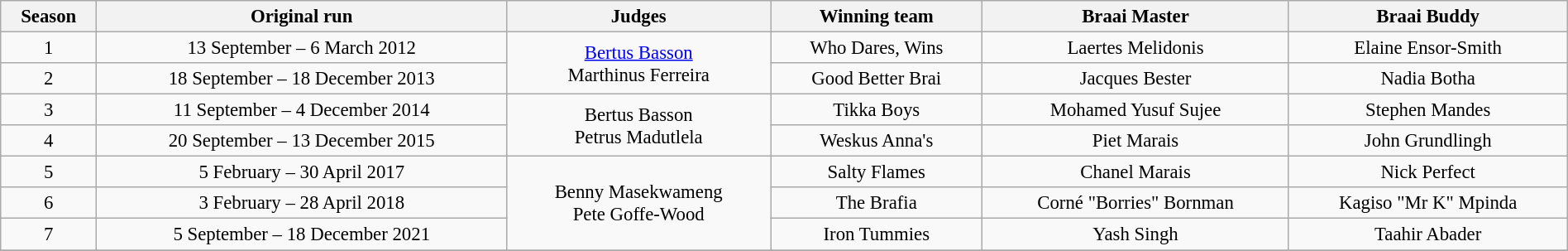<table class= wikitable style="font-size:95%; width:100%; text-align: center;">
<tr>
<th>Season</th>
<th>Original run</th>
<th>Judges</th>
<th>Winning team</th>
<th>Braai Master</th>
<th>Braai Buddy</th>
</tr>
<tr>
<td>1</td>
<td>13 September – 6 March 2012</td>
<td rowspan="2"><a href='#'>Bertus Basson</a><br>Marthinus Ferreira</td>
<td>Who Dares, Wins</td>
<td>Laertes Melidonis</td>
<td>Elaine Ensor-Smith</td>
</tr>
<tr>
<td>2</td>
<td>18 September – 18 December 2013</td>
<td>Good Better Brai</td>
<td>Jacques Bester</td>
<td>Nadia Botha</td>
</tr>
<tr>
<td>3</td>
<td>11 September – 4 December 2014</td>
<td rowspan="2">Bertus Basson<br>Petrus Madutlela</td>
<td>Tikka Boys</td>
<td>Mohamed Yusuf Sujee</td>
<td>Stephen Mandes</td>
</tr>
<tr>
<td>4</td>
<td>20 September – 13 December 2015</td>
<td>Weskus Anna's</td>
<td>Piet Marais</td>
<td>John Grundlingh</td>
</tr>
<tr>
<td>5</td>
<td>5 February – 30 April 2017</td>
<td rowspan="3">Benny Masekwameng<br>Pete Goffe-Wood</td>
<td>Salty Flames</td>
<td>Chanel Marais</td>
<td>Nick Perfect</td>
</tr>
<tr>
<td>6</td>
<td>3 February – 28 April 2018</td>
<td>The Brafia</td>
<td>Corné "Borries" Bornman</td>
<td>Kagiso "Mr K" Mpinda</td>
</tr>
<tr>
<td>7</td>
<td>5 September – 18 December 2021</td>
<td>Iron Tummies</td>
<td>Yash Singh</td>
<td>Taahir Abader</td>
</tr>
<tr>
</tr>
</table>
